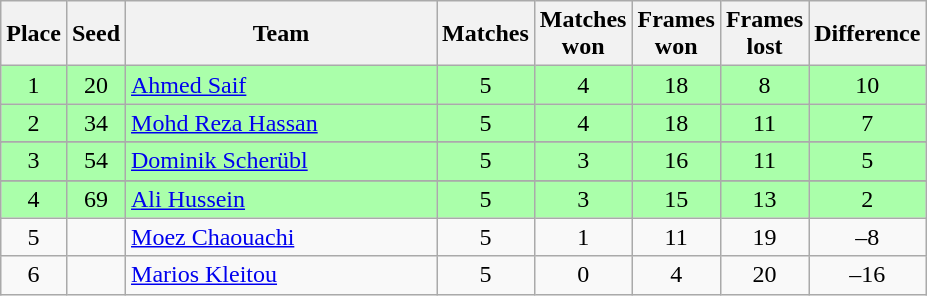<table class="wikitable" style="text-align: center;">
<tr>
<th width=20>Place</th>
<th width=20>Seed</th>
<th width=200>Team</th>
<th width=20>Matches</th>
<th width=20>Matches won</th>
<th width=20>Frames won</th>
<th width=20>Frames lost</th>
<th width=20>Difference</th>
</tr>
<tr style="background:#aaffaa;">
<td>1</td>
<td>20</td>
<td style="text-align:left;"> <a href='#'>Ahmed Saif</a></td>
<td>5</td>
<td>4</td>
<td>18</td>
<td>8</td>
<td>10</td>
</tr>
<tr style="background:#aaffaa;">
<td>2</td>
<td>34</td>
<td style="text-align:left;"> <a href='#'>Mohd Reza Hassan</a></td>
<td>5</td>
<td>4</td>
<td>18</td>
<td>11</td>
<td>7</td>
</tr>
<tr>
</tr>
<tr style="background:#aaffaa;">
<td>3</td>
<td>54</td>
<td style="text-align:left;"> <a href='#'>Dominik Scherübl</a></td>
<td>5</td>
<td>3</td>
<td>16</td>
<td>11</td>
<td>5</td>
</tr>
<tr>
</tr>
<tr style="background:#aaffaa;">
<td>4</td>
<td>69</td>
<td style="text-align:left;"> <a href='#'>Ali Hussein</a></td>
<td>5</td>
<td>3</td>
<td>15</td>
<td>13</td>
<td>2</td>
</tr>
<tr>
<td>5</td>
<td></td>
<td style="text-align:left;"> <a href='#'>Moez Chaouachi</a></td>
<td>5</td>
<td>1</td>
<td>11</td>
<td>19</td>
<td>–8</td>
</tr>
<tr>
<td>6</td>
<td></td>
<td style="text-align:left;"> <a href='#'>Marios Kleitou</a></td>
<td>5</td>
<td>0</td>
<td>4</td>
<td>20</td>
<td>–16</td>
</tr>
</table>
